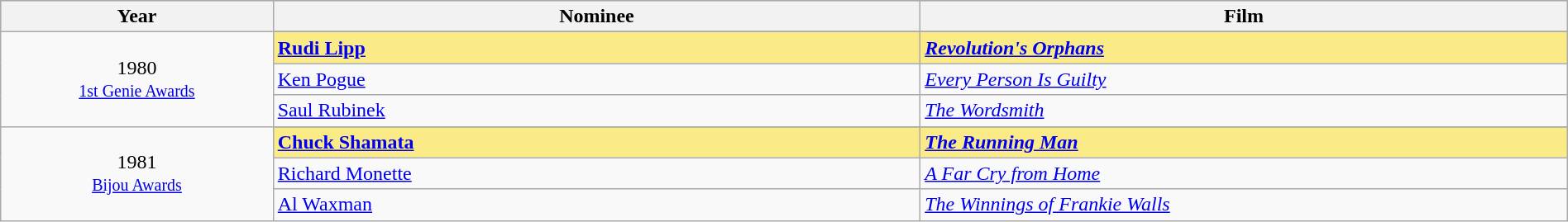<table class="wikitable" style="width:100%;">
<tr style="background:#bebebe;">
<th style="width:8%;">Year</th>
<th style="width:19%;">Nominee</th>
<th style="width:19%;">Film</th>
</tr>
<tr>
<td rowspan=4 align="center">1980<br><small><a href='#'>1st Genie Awards</a></small></td>
</tr>
<tr style="background:#FAEB86;">
<td><strong><a href='#'>Rudi Lipp</a></strong></td>
<td><strong><em><a href='#'>Revolution's Orphans</a></em></strong></td>
</tr>
<tr>
<td><a href='#'>Ken Pogue</a></td>
<td><em><a href='#'>Every Person Is Guilty</a></em></td>
</tr>
<tr>
<td><a href='#'>Saul Rubinek</a></td>
<td><em><a href='#'>The Wordsmith</a></em></td>
</tr>
<tr>
<td rowspan=4 align="center">1981<br><small><a href='#'>Bijou Awards</a></small></td>
</tr>
<tr style="background:#FAEB86;">
<td><strong><a href='#'>Chuck Shamata</a></strong></td>
<td><strong><em><a href='#'>The Running Man</a></em></strong></td>
</tr>
<tr>
<td><a href='#'>Richard Monette</a></td>
<td><em><a href='#'>A Far Cry from Home</a></em></td>
</tr>
<tr>
<td><a href='#'>Al Waxman</a></td>
<td><em><a href='#'>The Winnings of Frankie Walls</a></em></td>
</tr>
</table>
